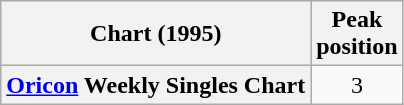<table class="wikitable plainrowheaders" style="text-align:center;">
<tr>
<th>Chart (1995)</th>
<th>Peak<br>position</th>
</tr>
<tr>
<th scope="row"><a href='#'>Oricon</a> Weekly Singles Chart</th>
<td>3</td>
</tr>
</table>
